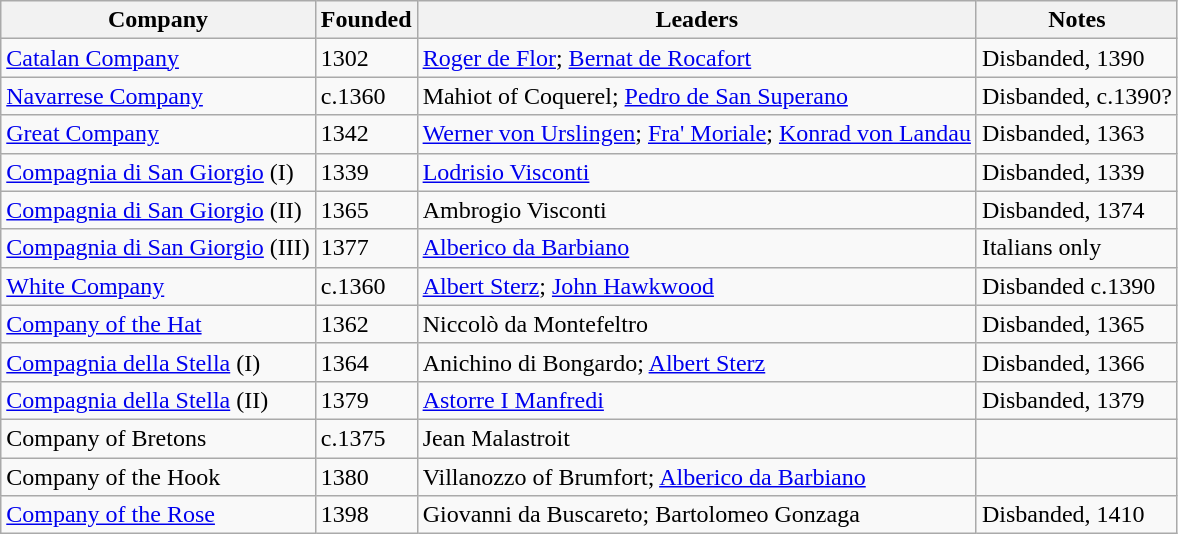<table class="wikitable">
<tr>
<th>Company</th>
<th>Founded</th>
<th>Leaders</th>
<th>Notes</th>
</tr>
<tr>
<td><a href='#'>Catalan Company</a></td>
<td>1302</td>
<td><a href='#'>Roger de Flor</a>; <a href='#'>Bernat de Rocafort</a></td>
<td>Disbanded, 1390</td>
</tr>
<tr>
<td><a href='#'>Navarrese Company</a></td>
<td>c.1360</td>
<td>Mahiot of Coquerel; <a href='#'>Pedro de San Superano</a></td>
<td>Disbanded, c.1390?</td>
</tr>
<tr>
<td><a href='#'>Great Company</a></td>
<td>1342</td>
<td><a href='#'>Werner von Urslingen</a>; <a href='#'>Fra' Moriale</a>; <a href='#'>Konrad von Landau</a></td>
<td>Disbanded, 1363</td>
</tr>
<tr>
<td><a href='#'>Compagnia di San Giorgio</a> (I)</td>
<td>1339</td>
<td><a href='#'>Lodrisio Visconti</a></td>
<td>Disbanded, 1339</td>
</tr>
<tr>
<td><a href='#'>Compagnia di San Giorgio</a> (II)</td>
<td>1365</td>
<td>Ambrogio Visconti</td>
<td>Disbanded, 1374</td>
</tr>
<tr>
<td><a href='#'>Compagnia di San Giorgio</a> (III)</td>
<td>1377</td>
<td><a href='#'>Alberico da Barbiano</a></td>
<td>Italians only</td>
</tr>
<tr>
<td><a href='#'>White Company</a></td>
<td>c.1360</td>
<td><a href='#'>Albert Sterz</a>; <a href='#'>John Hawkwood</a></td>
<td>Disbanded c.1390</td>
</tr>
<tr>
<td><a href='#'>Company of the Hat</a></td>
<td>1362</td>
<td>Niccolò da Montefeltro</td>
<td>Disbanded, 1365</td>
</tr>
<tr>
<td><a href='#'>Compagnia della Stella</a> (I)</td>
<td>1364</td>
<td>Anichino di Bongardo; <a href='#'>Albert Sterz</a></td>
<td>Disbanded, 1366</td>
</tr>
<tr>
<td><a href='#'>Compagnia della Stella</a> (II)</td>
<td>1379</td>
<td><a href='#'>Astorre I Manfredi</a></td>
<td>Disbanded, 1379</td>
</tr>
<tr>
<td>Company of Bretons</td>
<td>c.1375</td>
<td>Jean Malastroit</td>
<td></td>
</tr>
<tr>
<td>Company of the Hook</td>
<td>1380</td>
<td>Villanozzo of Brumfort; <a href='#'>Alberico da Barbiano</a></td>
<td></td>
</tr>
<tr>
<td><a href='#'>Company of the Rose</a></td>
<td>1398</td>
<td>Giovanni da Buscareto; Bartolomeo Gonzaga</td>
<td>Disbanded, 1410</td>
</tr>
</table>
